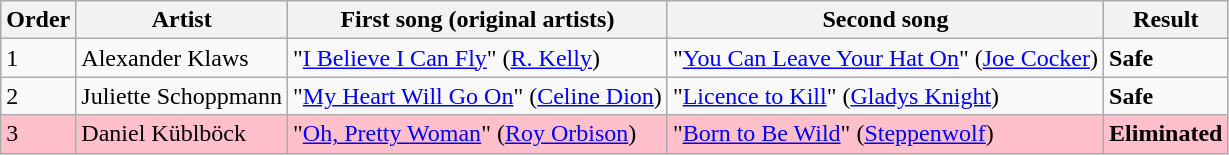<table class=wikitable>
<tr>
<th>Order</th>
<th>Artist</th>
<th>First song (original artists)</th>
<th>Second song</th>
<th>Result</th>
</tr>
<tr>
<td>1</td>
<td>Alexander Klaws</td>
<td>"<a href='#'>I Believe I Can Fly</a>" (<a href='#'>R. Kelly</a>)</td>
<td>"<a href='#'>You Can Leave Your Hat On</a>" (<a href='#'>Joe Cocker</a>)</td>
<td><strong>Safe</strong></td>
</tr>
<tr>
<td>2</td>
<td>Juliette Schoppmann</td>
<td>"<a href='#'>My Heart Will Go On</a>" (<a href='#'>Celine Dion</a>)</td>
<td>"<a href='#'>Licence to Kill</a>" (<a href='#'>Gladys Knight</a>)</td>
<td><strong>Safe</strong></td>
</tr>
<tr style="background:pink;">
<td>3</td>
<td>Daniel Küblböck</td>
<td>"<a href='#'>Oh, Pretty Woman</a>" (<a href='#'>Roy Orbison</a>)</td>
<td>"<a href='#'>Born to Be Wild</a>" (<a href='#'>Steppenwolf</a>)</td>
<td><strong>Eliminated</strong></td>
</tr>
</table>
